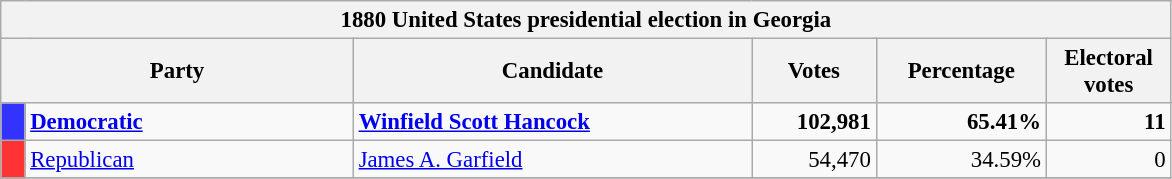<table class="wikitable" style="font-size: 95%;">
<tr>
<th colspan="6">1880 United States presidential election in Georgia</th>
</tr>
<tr>
<th colspan="2" style="width: 15em">Party</th>
<th style="width: 17em">Candidate</th>
<th style="width: 5em">Votes</th>
<th style="width: 7em">Percentage</th>
<th style="width: 5em">Electoral votes</th>
</tr>
<tr>
<th style="background-color:#3333FF; width: 3px"></th>
<td style="width: 130px"><strong><a href='#'>Democratic</a></strong></td>
<td><strong><a href='#'>Winfield Scott Hancock</a></strong></td>
<td align="right"><strong>102,981</strong></td>
<td align="right"><strong>65.41%</strong></td>
<td align="right"><strong>11</strong></td>
</tr>
<tr>
<th style="background-color:#FF3333; width: 3px"></th>
<td style="width: 130px"><a href='#'>Republican</a></td>
<td><a href='#'>James A. Garfield</a></td>
<td align="right">54,470</td>
<td align="right">34.59%</td>
<td align="right">0</td>
</tr>
<tr>
</tr>
</table>
